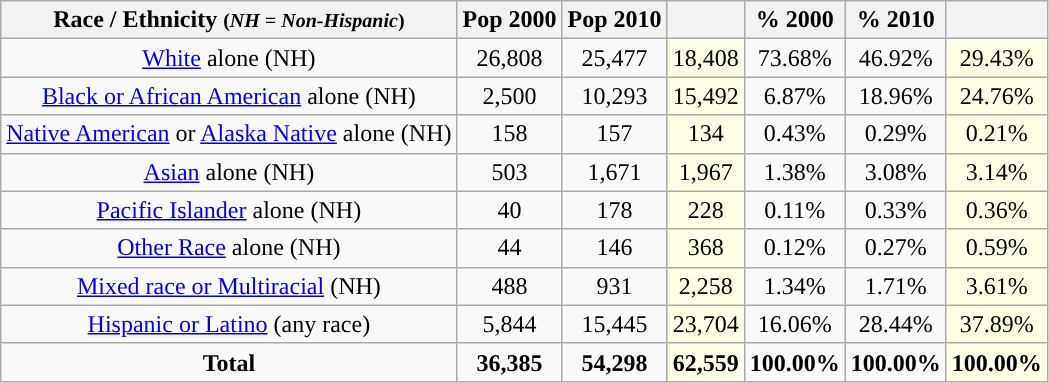<table class="wikitable" style="text-align:center;">
<tr>
<th>Race / Ethnicity <small>(<em>NH = Non-Hispanic</em>)</small></th>
<th>Pop 2000</th>
<th>Pop 2010</th>
<th></th>
<th>% 2000</th>
<th>% 2010</th>
<th></th>
</tr>
<tr>
<td><a href='#'>White</a> alone (NH)</td>
<td>26,808</td>
<td>25,477</td>
<td style='background: #ffffe6;'>18,408</td>
<td>73.68%</td>
<td>46.92%</td>
<td style='background: #ffffe6;'>29.43%</td>
</tr>
<tr>
<td><a href='#'>Black or African American</a> alone (NH)</td>
<td>2,500</td>
<td>10,293</td>
<td style='background: #ffffe6;'>15,492</td>
<td>6.87%</td>
<td>18.96%</td>
<td style='background: #ffffe6;'>24.76%</td>
</tr>
<tr>
<td><a href='#'>Native American</a> or <a href='#'>Alaska Native</a> alone (NH)</td>
<td>158</td>
<td>157</td>
<td style='background: #ffffe6;'>134</td>
<td>0.43%</td>
<td>0.29%</td>
<td style='background: #ffffe6;'>0.21%</td>
</tr>
<tr>
<td><a href='#'>Asian</a> alone (NH)</td>
<td>503</td>
<td>1,671</td>
<td style='background: #ffffe6;'>1,967</td>
<td>1.38%</td>
<td>3.08%</td>
<td style='background: #ffffe6;'>3.14%</td>
</tr>
<tr>
<td><a href='#'>Pacific Islander</a> alone (NH)</td>
<td>40</td>
<td>178</td>
<td style='background: #ffffe6;'>228</td>
<td>0.11%</td>
<td>0.33%</td>
<td style='background: #ffffe6;'>0.36%</td>
</tr>
<tr>
<td><a href='#'>Other Race</a> alone (NH)</td>
<td>44</td>
<td>146</td>
<td style='background: #ffffe6;'>368</td>
<td>0.12%</td>
<td>0.27%</td>
<td style='background: #ffffe6;'>0.59%</td>
</tr>
<tr>
<td><a href='#'>Mixed race or Multiracial</a> (NH)</td>
<td>488</td>
<td>931</td>
<td style='background: #ffffe6;'>2,258</td>
<td>1.34%</td>
<td>1.71%</td>
<td style='background: #ffffe6;'>3.61%</td>
</tr>
<tr>
<td><a href='#'>Hispanic or Latino</a> (any race)</td>
<td>5,844</td>
<td>15,445</td>
<td style='background: #ffffe6;'>23,704</td>
<td>16.06%</td>
<td>28.44%</td>
<td style='background: #ffffe6;'>37.89%</td>
</tr>
<tr>
<td><strong>Total</strong></td>
<td><strong>36,385</strong></td>
<td><strong>54,298</strong></td>
<td style='background: #ffffe6;'><strong>62,559</strong></td>
<td><strong>100.00%</strong></td>
<td><strong>100.00%</strong></td>
<td style='background: #ffffe6;'><strong>100.00%</strong></td>
</tr>
</table>
